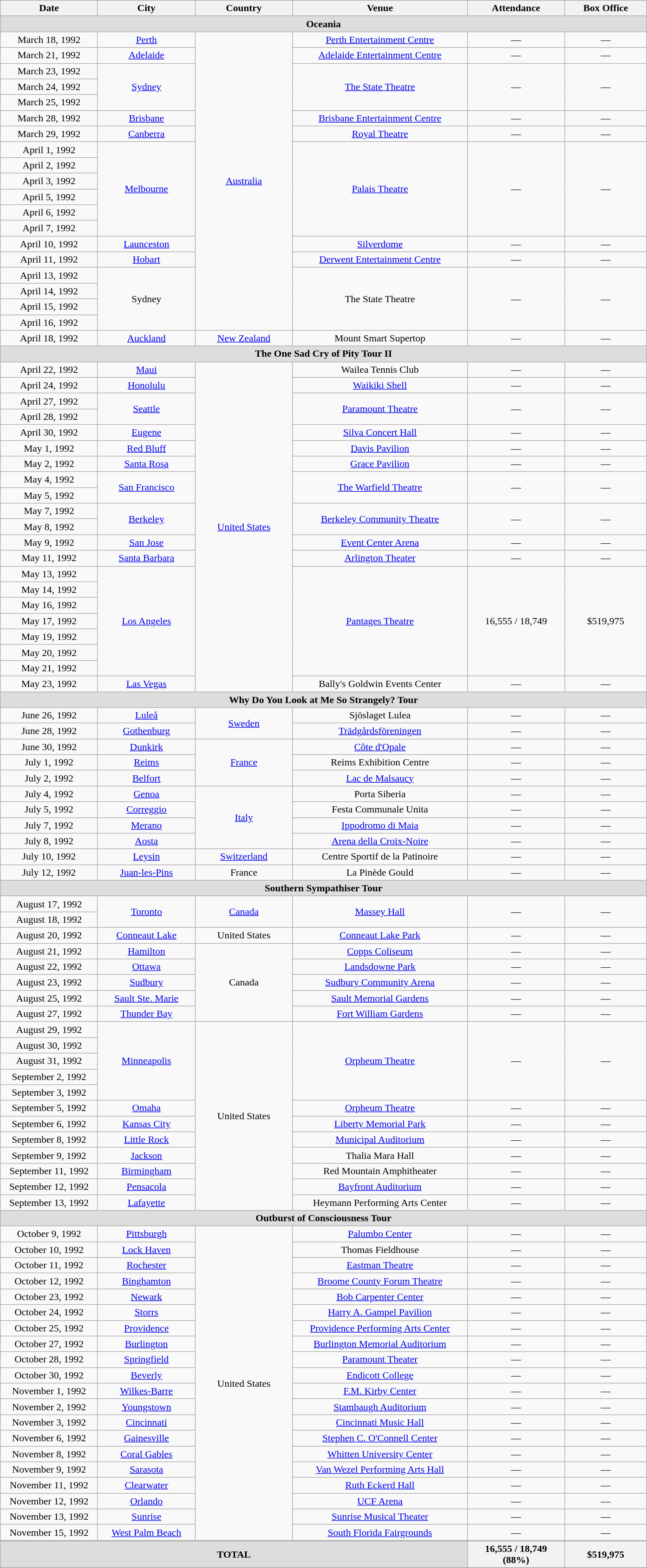<table class="wikitable" style="text-align:center;">
<tr>
<th width="150">Date</th>
<th width="150">City</th>
<th width="150">Country</th>
<th width="275">Venue</th>
<th width="150">Attendance</th>
<th width="125">Box Office</th>
</tr>
<tr>
<td colspan="6" style="background:#ddd;"><strong>Oceania</strong></td>
</tr>
<tr>
<td>March 18, 1992</td>
<td><a href='#'>Perth</a></td>
<td rowspan="19"><a href='#'>Australia</a></td>
<td><a href='#'>Perth Entertainment Centre</a></td>
<td>—</td>
<td>—</td>
</tr>
<tr>
<td>March 21, 1992</td>
<td><a href='#'>Adelaide</a></td>
<td><a href='#'>Adelaide Entertainment Centre</a></td>
<td>—</td>
<td>—</td>
</tr>
<tr>
<td>March 23, 1992</td>
<td rowspan="3"><a href='#'>Sydney</a></td>
<td rowspan="3"><a href='#'>The State Theatre</a></td>
<td rowspan="3">—</td>
<td rowspan="3">—</td>
</tr>
<tr>
<td>March 24, 1992</td>
</tr>
<tr>
<td>March 25, 1992</td>
</tr>
<tr>
<td>March 28, 1992</td>
<td><a href='#'>Brisbane</a></td>
<td><a href='#'>Brisbane Entertainment Centre</a></td>
<td>—</td>
<td>—</td>
</tr>
<tr>
<td>March 29, 1992</td>
<td><a href='#'>Canberra</a></td>
<td><a href='#'>Royal Theatre</a></td>
<td>—</td>
<td>—</td>
</tr>
<tr>
<td>April 1, 1992</td>
<td rowspan="6"><a href='#'>Melbourne</a></td>
<td rowspan="6"><a href='#'>Palais Theatre</a></td>
<td rowspan="6">—</td>
<td rowspan="6">—</td>
</tr>
<tr>
<td>April 2, 1992</td>
</tr>
<tr>
<td>April 3, 1992</td>
</tr>
<tr>
<td>April 5, 1992</td>
</tr>
<tr>
<td>April 6, 1992</td>
</tr>
<tr>
<td>April 7, 1992</td>
</tr>
<tr>
<td>April 10, 1992</td>
<td><a href='#'>Launceston</a></td>
<td><a href='#'>Silverdome</a></td>
<td>—</td>
<td>—</td>
</tr>
<tr>
<td>April 11, 1992</td>
<td><a href='#'>Hobart</a></td>
<td><a href='#'>Derwent Entertainment Centre</a></td>
<td>—</td>
<td>—</td>
</tr>
<tr>
<td>April 13, 1992</td>
<td rowspan="4">Sydney</td>
<td rowspan="4">The State Theatre</td>
<td rowspan="4">—</td>
<td rowspan="4">—</td>
</tr>
<tr>
<td>April 14, 1992</td>
</tr>
<tr>
<td>April 15, 1992</td>
</tr>
<tr>
<td>April 16, 1992</td>
</tr>
<tr>
<td>April 18, 1992</td>
<td><a href='#'>Auckland</a></td>
<td><a href='#'>New Zealand</a></td>
<td>Mount Smart Supertop</td>
<td>—</td>
<td>—</td>
</tr>
<tr>
<td colspan="6" style="background:#ddd;"><strong>The One Sad Cry of Pity Tour II</strong></td>
</tr>
<tr>
<td>April 22, 1992</td>
<td><a href='#'>Maui</a></td>
<td rowspan="21"><a href='#'>United States</a></td>
<td>Wailea Tennis Club</td>
<td>—</td>
<td>—</td>
</tr>
<tr>
<td>April 24, 1992</td>
<td><a href='#'>Honolulu</a></td>
<td><a href='#'>Waikiki Shell</a></td>
<td>—</td>
<td>—</td>
</tr>
<tr>
<td>April 27, 1992</td>
<td rowspan="2"><a href='#'>Seattle</a></td>
<td rowspan="2"><a href='#'>Paramount Theatre</a></td>
<td rowspan="2">—</td>
<td rowspan="2">—</td>
</tr>
<tr>
<td>April 28, 1992</td>
</tr>
<tr>
<td>April 30, 1992</td>
<td><a href='#'>Eugene</a></td>
<td><a href='#'>Silva Concert Hall</a></td>
<td>—</td>
<td>—</td>
</tr>
<tr>
<td>May 1, 1992</td>
<td><a href='#'>Red Bluff</a></td>
<td><a href='#'>Davis Pavilion</a></td>
<td>—</td>
<td>—</td>
</tr>
<tr>
<td>May 2, 1992</td>
<td><a href='#'>Santa Rosa</a></td>
<td><a href='#'>Grace Pavilion</a></td>
<td>—</td>
<td>—</td>
</tr>
<tr>
<td>May 4, 1992</td>
<td rowspan="2"><a href='#'>San Francisco</a></td>
<td rowspan="2"><a href='#'>The Warfield Theatre</a></td>
<td rowspan="2">—</td>
<td rowspan="2">—</td>
</tr>
<tr>
<td>May 5, 1992</td>
</tr>
<tr>
<td>May 7, 1992</td>
<td rowspan="2"><a href='#'>Berkeley</a></td>
<td rowspan="2"><a href='#'>Berkeley Community Theatre</a></td>
<td rowspan="2">—</td>
<td rowspan="2">—</td>
</tr>
<tr>
<td>May 8, 1992</td>
</tr>
<tr>
<td>May 9, 1992</td>
<td><a href='#'>San Jose</a></td>
<td><a href='#'>Event Center Arena</a></td>
<td>—</td>
<td>—</td>
</tr>
<tr>
<td>May 11, 1992</td>
<td><a href='#'>Santa Barbara</a></td>
<td><a href='#'>Arlington Theater</a></td>
<td>—</td>
<td>—</td>
</tr>
<tr>
<td>May 13, 1992</td>
<td rowspan="7"><a href='#'>Los Angeles</a></td>
<td rowspan="7"><a href='#'>Pantages Theatre</a></td>
<td rowspan="7">16,555 / 18,749</td>
<td rowspan="7">$519,975</td>
</tr>
<tr>
<td>May 14, 1992</td>
</tr>
<tr>
<td>May 16, 1992</td>
</tr>
<tr>
<td>May 17, 1992</td>
</tr>
<tr>
<td>May 19, 1992</td>
</tr>
<tr>
<td>May 20, 1992</td>
</tr>
<tr>
<td>May 21, 1992</td>
</tr>
<tr>
<td>May 23, 1992</td>
<td><a href='#'>Las Vegas</a></td>
<td>Bally's Goldwin Events Center</td>
<td>—</td>
<td>—</td>
</tr>
<tr>
<td colspan="6" style="background:#ddd;"><strong>Why Do You Look at Me So Strangely? Tour</strong></td>
</tr>
<tr>
<td>June 26, 1992</td>
<td><a href='#'>Luleå</a></td>
<td rowspan="2"><a href='#'>Sweden</a></td>
<td>Sjöslaget Lulea</td>
<td>—</td>
<td>—</td>
</tr>
<tr>
<td>June 28, 1992</td>
<td><a href='#'>Gothenburg</a></td>
<td><a href='#'>Trädgårdsföreningen</a></td>
<td>—</td>
<td>—</td>
</tr>
<tr>
<td>June 30, 1992</td>
<td><a href='#'>Dunkirk</a></td>
<td rowspan="3"><a href='#'>France</a></td>
<td><a href='#'>Côte d'Opale</a></td>
<td>—</td>
<td>—</td>
</tr>
<tr>
<td>July 1, 1992</td>
<td><a href='#'>Reims</a></td>
<td>Reims Exhibition Centre</td>
<td>—</td>
<td>—</td>
</tr>
<tr>
<td>July 2, 1992</td>
<td><a href='#'>Belfort</a></td>
<td><a href='#'>Lac de Malsaucy</a></td>
<td>—</td>
<td>—</td>
</tr>
<tr>
<td>July 4, 1992</td>
<td><a href='#'>Genoa</a></td>
<td rowspan="4"><a href='#'>Italy</a></td>
<td>Porta Siberia</td>
<td>—</td>
<td>—</td>
</tr>
<tr>
<td>July 5, 1992</td>
<td><a href='#'>Correggio</a></td>
<td>Festa Communale Unita</td>
<td>—</td>
<td>—</td>
</tr>
<tr>
<td>July 7, 1992</td>
<td><a href='#'>Merano</a></td>
<td><a href='#'>Ippodromo di Maia</a></td>
<td>—</td>
<td>—</td>
</tr>
<tr>
<td>July 8, 1992</td>
<td><a href='#'>Aosta</a></td>
<td><a href='#'>Arena della Croix-Noire</a></td>
<td>—</td>
<td>—</td>
</tr>
<tr>
<td>July 10, 1992</td>
<td><a href='#'>Leysin</a></td>
<td><a href='#'>Switzerland</a></td>
<td>Centre Sportif de la Patinoire</td>
<td>—</td>
<td>—</td>
</tr>
<tr>
<td>July 12, 1992</td>
<td><a href='#'>Juan-les-Pins</a></td>
<td>France</td>
<td>La Pinède Gould</td>
<td>—</td>
<td>—</td>
</tr>
<tr>
<td colspan="6" style="background:#ddd;"><strong>Southern Sympathiser Tour</strong></td>
</tr>
<tr>
<td>August 17, 1992</td>
<td rowspan="2"><a href='#'>Toronto</a></td>
<td rowspan="2"><a href='#'>Canada</a></td>
<td rowspan="2"><a href='#'>Massey Hall</a></td>
<td rowspan="2">—</td>
<td rowspan="2">—</td>
</tr>
<tr>
<td>August 18, 1992</td>
</tr>
<tr>
<td>August 20, 1992</td>
<td><a href='#'>Conneaut Lake</a></td>
<td>United States</td>
<td><a href='#'>Conneaut Lake Park</a></td>
<td>—</td>
<td>—</td>
</tr>
<tr>
<td>August 21, 1992</td>
<td><a href='#'>Hamilton</a></td>
<td rowspan="5">Canada</td>
<td><a href='#'>Copps Coliseum</a></td>
<td>—</td>
<td>—</td>
</tr>
<tr>
<td>August 22, 1992</td>
<td><a href='#'>Ottawa</a></td>
<td><a href='#'>Landsdowne Park</a></td>
<td>—</td>
<td>—</td>
</tr>
<tr>
<td>August 23, 1992</td>
<td><a href='#'>Sudbury</a></td>
<td><a href='#'>Sudbury Community Arena</a></td>
<td>—</td>
<td>—</td>
</tr>
<tr>
<td>August 25, 1992</td>
<td><a href='#'>Sault Ste. Marie</a></td>
<td><a href='#'>Sault Memorial Gardens</a></td>
<td>—</td>
<td>—</td>
</tr>
<tr>
<td>August 27, 1992</td>
<td><a href='#'>Thunder Bay</a></td>
<td><a href='#'>Fort William Gardens</a></td>
<td>—</td>
<td>—</td>
</tr>
<tr>
<td>August 29, 1992</td>
<td rowspan="5"><a href='#'>Minneapolis</a></td>
<td rowspan="12">United States</td>
<td rowspan="5"><a href='#'>Orpheum Theatre</a></td>
<td rowspan="5">—</td>
<td rowspan="5">—</td>
</tr>
<tr>
<td>August 30, 1992</td>
</tr>
<tr>
<td>August 31, 1992</td>
</tr>
<tr>
<td>September 2, 1992</td>
</tr>
<tr>
<td>September 3, 1992</td>
</tr>
<tr>
<td>September 5, 1992</td>
<td><a href='#'>Omaha</a></td>
<td><a href='#'>Orpheum Theatre</a></td>
<td>—</td>
<td>—</td>
</tr>
<tr>
<td>September 6, 1992</td>
<td><a href='#'>Kansas City</a></td>
<td><a href='#'>Liberty Memorial Park</a></td>
<td>—</td>
<td>—</td>
</tr>
<tr>
<td>September 8, 1992</td>
<td><a href='#'>Little Rock</a></td>
<td><a href='#'>Municipal Auditorium</a></td>
<td>—</td>
<td>—</td>
</tr>
<tr>
<td>September 9, 1992</td>
<td><a href='#'>Jackson</a></td>
<td>Thalia Mara Hall</td>
<td>—</td>
<td>—</td>
</tr>
<tr>
<td>September 11, 1992</td>
<td><a href='#'>Birmingham</a></td>
<td>Red Mountain Amphitheater</td>
<td>—</td>
<td>—</td>
</tr>
<tr>
<td>September 12, 1992</td>
<td><a href='#'>Pensacola</a></td>
<td><a href='#'>Bayfront Auditorium</a></td>
<td>—</td>
<td>—</td>
</tr>
<tr>
<td>September 13, 1992</td>
<td><a href='#'>Lafayette</a></td>
<td>Heymann Performing Arts Center</td>
<td>—</td>
<td>—</td>
</tr>
<tr>
<td colspan="6" style="background:#ddd;"><strong>Outburst of Consciousness Tour</strong></td>
</tr>
<tr>
<td>October 9, 1992</td>
<td><a href='#'>Pittsburgh</a></td>
<td rowspan="20">United States</td>
<td><a href='#'>Palumbo Center</a></td>
<td>—</td>
<td>—</td>
</tr>
<tr>
<td>October 10, 1992</td>
<td><a href='#'>Lock Haven</a></td>
<td>Thomas Fieldhouse</td>
<td>—</td>
<td>—</td>
</tr>
<tr>
<td>October 11, 1992</td>
<td><a href='#'>Rochester</a></td>
<td><a href='#'>Eastman Theatre</a></td>
<td>—</td>
<td>—</td>
</tr>
<tr>
<td>October 12, 1992</td>
<td><a href='#'>Binghamton</a></td>
<td><a href='#'>Broome County Forum Theatre</a></td>
<td>—</td>
<td>—</td>
</tr>
<tr>
<td>October 23, 1992</td>
<td><a href='#'>Newark</a></td>
<td><a href='#'>Bob Carpenter Center</a></td>
<td>—</td>
<td>—</td>
</tr>
<tr>
<td>October 24, 1992</td>
<td><a href='#'>Storrs</a></td>
<td><a href='#'>Harry A. Gampel Pavilion</a></td>
<td>—</td>
<td>—</td>
</tr>
<tr>
<td>October 25, 1992</td>
<td><a href='#'>Providence</a></td>
<td><a href='#'>Providence Performing Arts Center</a></td>
<td>—</td>
<td>—</td>
</tr>
<tr>
<td>October 27, 1992</td>
<td><a href='#'>Burlington</a></td>
<td><a href='#'>Burlington Memorial Auditorium</a></td>
<td>—</td>
<td>—</td>
</tr>
<tr>
<td>October 28, 1992</td>
<td><a href='#'>Springfield</a></td>
<td><a href='#'>Paramount Theater</a></td>
<td>—</td>
<td>—</td>
</tr>
<tr>
<td>October 30, 1992</td>
<td><a href='#'>Beverly</a></td>
<td><a href='#'>Endicott College</a></td>
<td>—</td>
<td>—</td>
</tr>
<tr>
<td>November 1, 1992</td>
<td><a href='#'>Wilkes-Barre</a></td>
<td><a href='#'>F.M. Kirby Center</a></td>
<td>—</td>
<td>—</td>
</tr>
<tr>
<td>November 2, 1992</td>
<td><a href='#'>Youngstown</a></td>
<td><a href='#'>Stambaugh Auditorium</a></td>
<td>—</td>
<td>—</td>
</tr>
<tr>
<td>November 3, 1992</td>
<td><a href='#'>Cincinnati</a></td>
<td><a href='#'>Cincinnati Music Hall</a></td>
<td>—</td>
<td>—</td>
</tr>
<tr>
<td>November 6, 1992</td>
<td><a href='#'>Gainesville</a></td>
<td><a href='#'>Stephen C. O'Connell Center</a></td>
<td>—</td>
<td>—</td>
</tr>
<tr>
<td>November 8, 1992</td>
<td><a href='#'>Coral Gables</a></td>
<td><a href='#'>Whitten University Center</a></td>
<td>—</td>
<td>—</td>
</tr>
<tr>
<td>November 9, 1992</td>
<td><a href='#'>Sarasota</a></td>
<td><a href='#'>Van Wezel Performing Arts Hall</a></td>
<td>—</td>
<td>—</td>
</tr>
<tr>
<td>November 11, 1992</td>
<td><a href='#'>Clearwater</a></td>
<td><a href='#'>Ruth Eckerd Hall</a></td>
<td>—</td>
<td>—</td>
</tr>
<tr>
<td>November 12, 1992</td>
<td><a href='#'>Orlando</a></td>
<td><a href='#'>UCF Arena</a></td>
<td>—</td>
<td>—</td>
</tr>
<tr>
<td>November 13, 1992</td>
<td><a href='#'>Sunrise</a></td>
<td><a href='#'>Sunrise Musical Theater</a></td>
<td>—</td>
<td>—</td>
</tr>
<tr>
<td>November 15, 1992</td>
<td><a href='#'>West Palm Beach</a></td>
<td><a href='#'>South Florida Fairgrounds</a></td>
<td>—</td>
<td>—</td>
</tr>
<tr style="border-top:2px solid #aaaaaa">
<th colspan="4" style="background:#ddd;">TOTAL</th>
<th>16,555 / 18,749 <br> (88%)</th>
<th>$519,975</th>
</tr>
<tr>
</tr>
</table>
